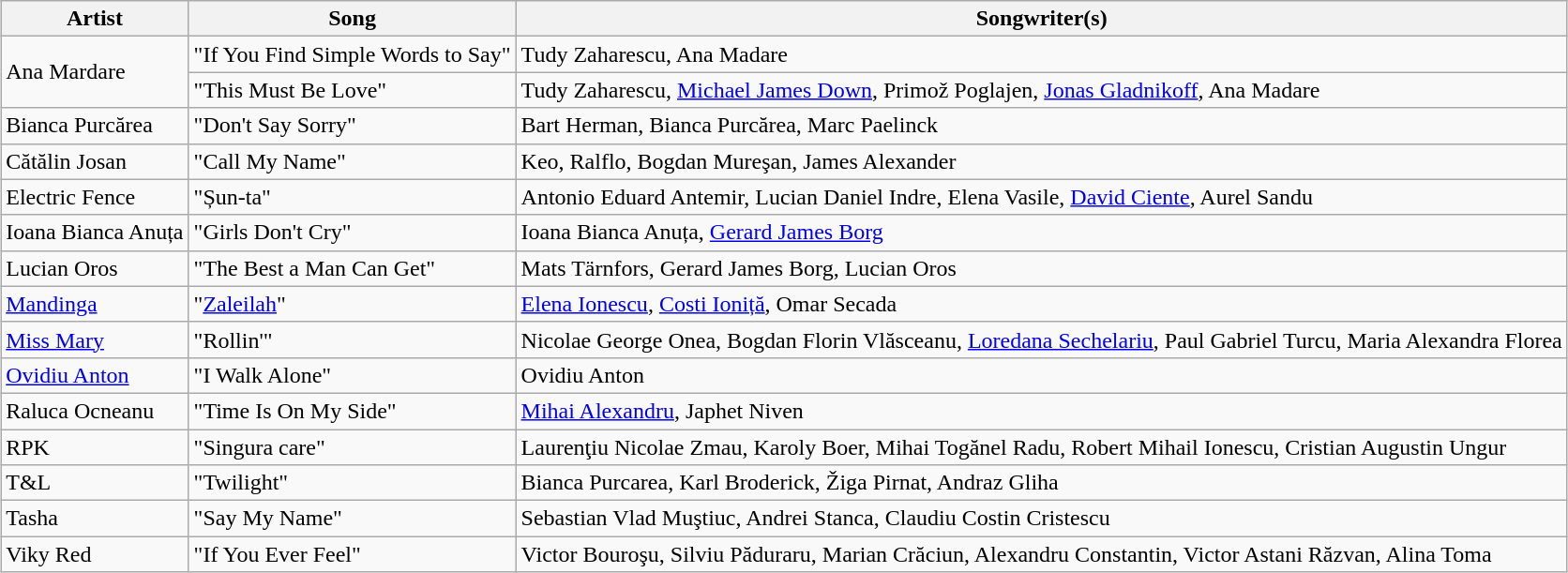<table class="sortable wikitable" style="margin: 1em auto 1em auto; text-align:left">
<tr>
<th>Artist</th>
<th>Song</th>
<th>Songwriter(s)</th>
</tr>
<tr>
<td rowspan="2">Ana Mardare</td>
<td>"If You Find Simple Words to Say"</td>
<td>Tudy Zaharescu, Ana Madare</td>
</tr>
<tr>
<td>"This Must Be Love"</td>
<td>Tudy Zaharescu, <a href='#'>Michael James Down</a>, Primož Poglajen, <a href='#'>Jonas Gladnikoff</a>, Ana Madare</td>
</tr>
<tr>
<td>Bianca Purcărea</td>
<td>"Don't Say Sorry"</td>
<td>Bart Herman, Bianca Purcărea, Marc Paelinck</td>
</tr>
<tr>
<td>Cătălin Josan</td>
<td>"Call My Name"</td>
<td>Keo, Ralflo, Bogdan Mureşan, James Alexander</td>
</tr>
<tr>
<td>Electric Fence</td>
<td>"Șun-ta"</td>
<td>Antonio Eduard Antemir, Lucian Daniel Indre, Elena Vasile, <a href='#'>David Ciente</a>, Aurel Sandu</td>
</tr>
<tr>
<td>Ioana Bianca Anuța</td>
<td>"Girls Don't Cry"</td>
<td>Ioana Bianca Anuța, <a href='#'>Gerard James Borg</a></td>
</tr>
<tr>
<td>Lucian Oros</td>
<td>"The Best a Man Can Get"</td>
<td>Mats Tärnfors, Gerard James Borg, Lucian Oros</td>
</tr>
<tr>
<td><a href='#'>Mandinga</a></td>
<td>"<a href='#'>Zaleilah</a>"</td>
<td><a href='#'>Elena Ionescu</a>, <a href='#'>Costi Ioniță</a>, Omar Secada</td>
</tr>
<tr>
<td><a href='#'>Miss Mary</a></td>
<td>"Rollin'"</td>
<td>Nicolae George Onea, Bogdan Florin Vlăsceanu, <a href='#'>Loredana Sechelariu</a>, Paul Gabriel Turcu, Maria Alexandra Florea</td>
</tr>
<tr>
<td><a href='#'>Ovidiu Anton</a></td>
<td>"I Walk Alone"</td>
<td>Ovidiu Anton</td>
</tr>
<tr>
<td>Raluca Ocneanu</td>
<td>"Time Is On My Side"</td>
<td><a href='#'>Mihai Alexandru</a>, Japhet Niven</td>
</tr>
<tr>
<td>RPK</td>
<td>"Singura care"</td>
<td>Laurenţiu Nicolae Zmau, Karoly Boer, Mihai Togănel Radu, Robert Mihail Ionescu, Cristian Augustin Ungur</td>
</tr>
<tr>
<td>T&L</td>
<td>"Twilight"</td>
<td>Bianca Purcarea, Karl Broderick, Žiga Pirnat, Andraz Gliha</td>
</tr>
<tr>
<td>Tasha</td>
<td>"Say My Name"</td>
<td>Sebastian Vlad Muştiuc, Andrei Stanca, Claudiu Costin Cristescu</td>
</tr>
<tr>
<td>Viky Red</td>
<td>"If You Ever Feel"</td>
<td>Victor Bouroşu, Silviu Păduraru, Marian Crăciun, Alexandru Constantin, Victor Astani Răzvan, Alina Toma</td>
</tr>
</table>
